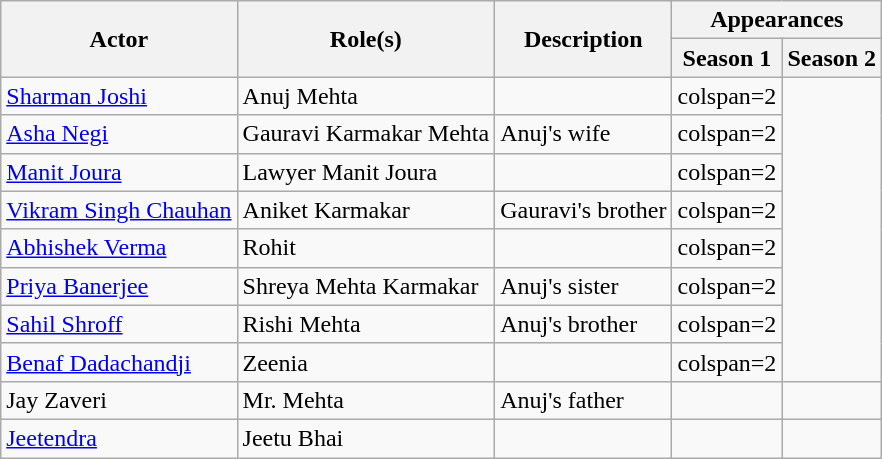<table class="wikitable">
<tr>
<th rowspan="2">Actor</th>
<th rowspan="2">Role(s)</th>
<th rowspan="2">Description</th>
<th colspan="2">Appearances</th>
</tr>
<tr>
<th>Season 1</th>
<th>Season 2</th>
</tr>
<tr>
<td><a href='#'>Sharman Joshi</a></td>
<td>Anuj Mehta</td>
<td></td>
<td>colspan=2 </td>
</tr>
<tr>
<td><a href='#'>Asha Negi</a></td>
<td>Gauravi Karmakar Mehta</td>
<td>Anuj's wife</td>
<td>colspan=2 </td>
</tr>
<tr>
<td><a href='#'>Manit Joura</a></td>
<td>Lawyer Manit Joura</td>
<td></td>
<td>colspan=2 </td>
</tr>
<tr>
<td><a href='#'>Vikram Singh Chauhan</a></td>
<td>Aniket Karmakar</td>
<td>Gauravi's brother</td>
<td>colspan=2 </td>
</tr>
<tr>
<td><a href='#'>Abhishek Verma</a></td>
<td>Rohit</td>
<td></td>
<td>colspan=2 </td>
</tr>
<tr>
<td><a href='#'>Priya Banerjee</a></td>
<td>Shreya Mehta Karmakar</td>
<td>Anuj's sister</td>
<td>colspan=2 </td>
</tr>
<tr>
<td><a href='#'>Sahil Shroff</a></td>
<td>Rishi Mehta</td>
<td>Anuj's brother</td>
<td>colspan=2 </td>
</tr>
<tr>
<td><a href='#'>Benaf Dadachandji</a></td>
<td>Zeenia</td>
<td></td>
<td>colspan=2 </td>
</tr>
<tr>
<td>Jay Zaveri</td>
<td>Mr. Mehta</td>
<td>Anuj's father</td>
<td></td>
<td></td>
</tr>
<tr>
<td><a href='#'>Jeetendra</a></td>
<td>Jeetu Bhai</td>
<td></td>
<td></td>
<td></td>
</tr>
</table>
